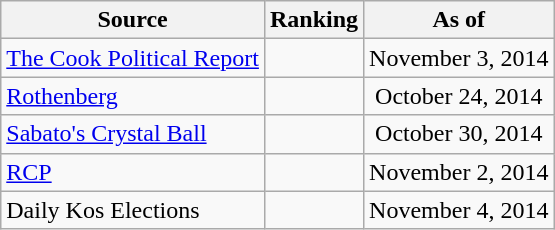<table class="wikitable" style="text-align:center">
<tr>
<th>Source</th>
<th>Ranking</th>
<th>As of</th>
</tr>
<tr>
<td align=left><a href='#'>The Cook Political Report</a></td>
<td></td>
<td>November 3, 2014</td>
</tr>
<tr>
<td align=left><a href='#'>Rothenberg</a></td>
<td></td>
<td>October 24, 2014</td>
</tr>
<tr>
<td align=left><a href='#'>Sabato's Crystal Ball</a></td>
<td></td>
<td>October 30, 2014</td>
</tr>
<tr>
<td align="left"><a href='#'>RCP</a></td>
<td></td>
<td>November 2, 2014</td>
</tr>
<tr>
<td align=left>Daily Kos Elections</td>
<td></td>
<td>November 4, 2014</td>
</tr>
</table>
